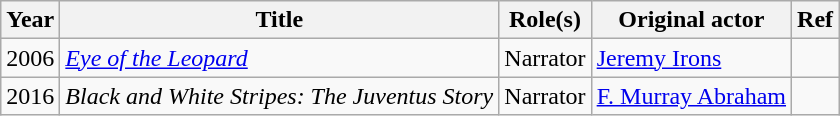<table class="wikitable plainrowheaders sortable">
<tr>
<th scope="col">Year</th>
<th scope="col">Title</th>
<th scope="col">Role(s)</th>
<th scope="col">Original actor</th>
<th scope="col" class="unsortable">Ref</th>
</tr>
<tr>
<td>2006</td>
<td><em><a href='#'>Eye of the Leopard</a></em></td>
<td>Narrator</td>
<td><a href='#'>Jeremy Irons</a></td>
<td></td>
</tr>
<tr>
<td>2016</td>
<td><em>Black and White Stripes: The Juventus Story</em></td>
<td>Narrator</td>
<td><a href='#'>F. Murray Abraham</a></td>
<td></td>
</tr>
</table>
